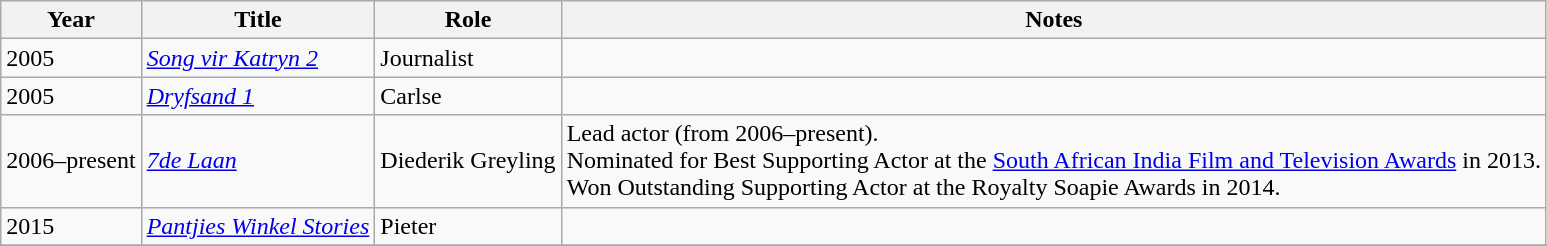<table class="wikitable sortable">
<tr>
<th>Year</th>
<th>Title</th>
<th>Role</th>
<th>Notes</th>
</tr>
<tr>
<td>2005</td>
<td><em><a href='#'>Song vir Katryn 2</a></em></td>
<td>Journalist</td>
<td></td>
</tr>
<tr>
<td>2005</td>
<td><em><a href='#'>Dryfsand 1</a></em> </td>
<td>Carlse</td>
<td></td>
</tr>
<tr>
<td>2006–present</td>
<td><em><a href='#'>7de Laan</a></em></td>
<td>Diederik Greyling</td>
<td>Lead actor (from 2006–present). <br>Nominated for Best Supporting Actor at the <a href='#'>South African India Film and Television Awards</a> in 2013. <br>Won Outstanding Supporting Actor at the Royalty Soapie Awards in 2014.</td>
</tr>
<tr>
<td>2015</td>
<td><em><a href='#'>Pantjies Winkel Stories</a></em></td>
<td>Pieter</td>
<td></td>
</tr>
<tr>
</tr>
</table>
